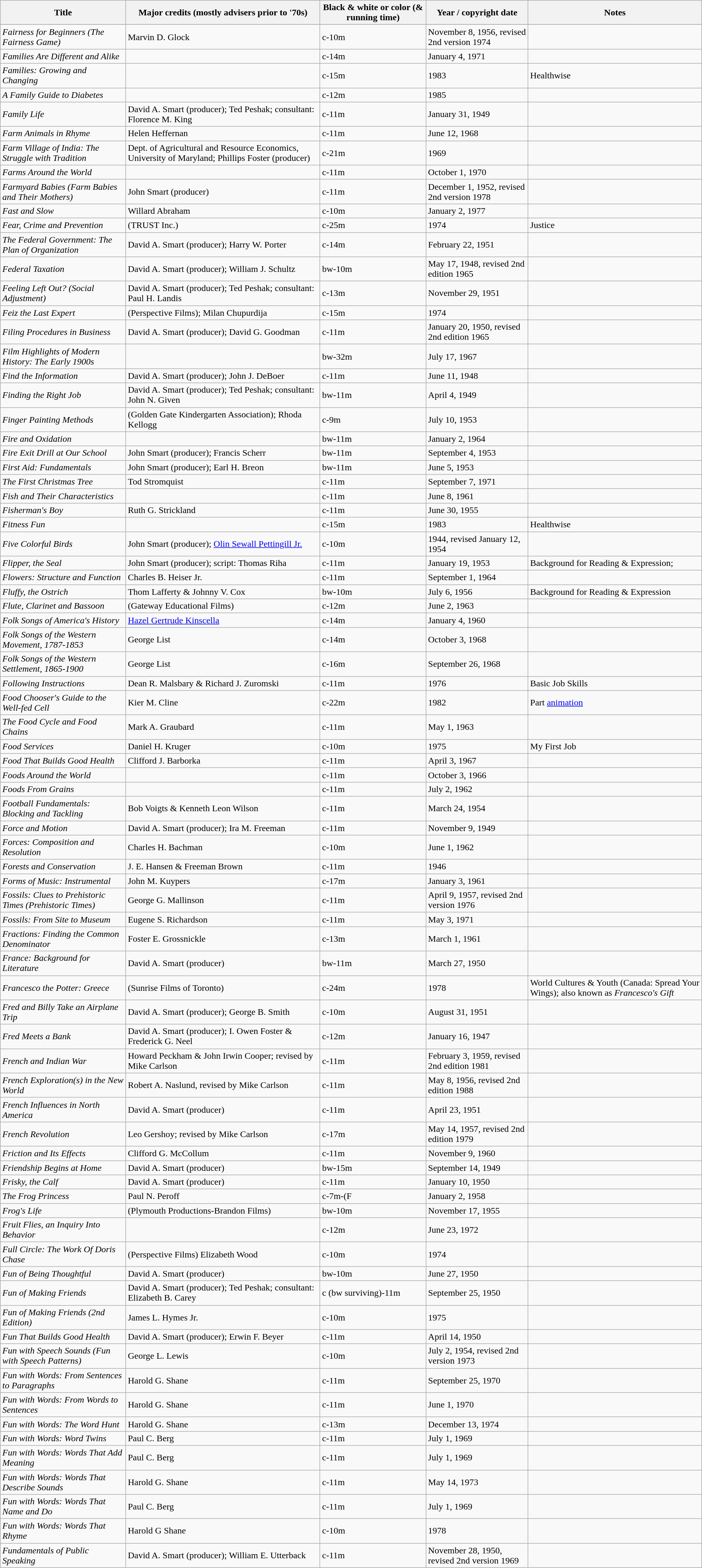<table class="wikitable sortable" border="1">
<tr>
<th>Title</th>
<th>Major credits (mostly advisers prior to '70s)</th>
<th>Black & white or color (& running time)</th>
<th>Year / copyright date</th>
<th>Notes</th>
</tr>
<tr>
</tr>
<tr>
<td><em>Fairness for Beginners (The Fairness Game)</em></td>
<td>Marvin D. Glock</td>
<td>c-10m</td>
<td>November 8, 1956, revised 2nd version 1974</td>
<td></td>
</tr>
<tr>
<td><em>Families Are Different and Alike</em></td>
<td></td>
<td>c-14m</td>
<td>January 4, 1971</td>
<td></td>
</tr>
<tr>
<td><em>Families: Growing and Changing</em></td>
<td></td>
<td>c-15m</td>
<td>1983</td>
<td>Healthwise</td>
</tr>
<tr>
<td><em>A Family Guide to Diabetes</em></td>
<td></td>
<td>c-12m</td>
<td>1985</td>
<td></td>
</tr>
<tr>
<td><em>Family Life</em></td>
<td>David A. Smart (producer); Ted Peshak; consultant:  Florence M. King</td>
<td>c-11m</td>
<td>January 31, 1949</td>
<td></td>
</tr>
<tr>
<td><em>Farm Animals in Rhyme</em></td>
<td>Helen Heffernan</td>
<td>c-11m</td>
<td>June 12, 1968</td>
<td></td>
</tr>
<tr>
<td><em>Farm Village of India: The Struggle with Tradition</em></td>
<td>Dept. of Agricultural and Resource Economics, University of Maryland; Phillips Foster (producer)</td>
<td>c-21m</td>
<td>1969</td>
<td></td>
</tr>
<tr>
<td><em>Farms Around the World</em></td>
<td></td>
<td>c-11m</td>
<td>October 1, 1970</td>
<td></td>
</tr>
<tr>
<td><em>Farmyard Babies (Farm Babies and Their Mothers)</em></td>
<td>John Smart (producer)</td>
<td>c-11m</td>
<td>December 1, 1952, revised 2nd version 1978</td>
<td></td>
</tr>
<tr>
<td><em>Fast and Slow</em></td>
<td>Willard Abraham</td>
<td>c-10m</td>
<td>January 2, 1977</td>
<td></td>
</tr>
<tr>
<td><em>Fear, Crime and Prevention</em></td>
<td>(TRUST Inc.)</td>
<td>c-25m</td>
<td>1974</td>
<td>Justice</td>
</tr>
<tr>
<td><em>The Federal Government: The Plan of Organization</em></td>
<td>David A. Smart (producer); Harry W. Porter</td>
<td>c-14m</td>
<td>February 22, 1951</td>
<td></td>
</tr>
<tr>
<td><em>Federal Taxation</em></td>
<td>David A. Smart (producer); William J. Schultz</td>
<td>bw-10m</td>
<td>May 17, 1948, revised 2nd edition 1965</td>
<td></td>
</tr>
<tr>
<td><em>Feeling Left Out? (Social Adjustment)</em></td>
<td>David A. Smart (producer); Ted Peshak; consultant: Paul H. Landis</td>
<td>c-13m</td>
<td>November 29, 1951</td>
<td></td>
</tr>
<tr>
<td><em>Feiz the Last Expert</em></td>
<td>(Perspective Films); Milan Chupurdija</td>
<td>c-15m</td>
<td>1974</td>
<td></td>
</tr>
<tr>
<td><em>Filing Procedures in Business</em></td>
<td>David A. Smart (producer); David G. Goodman</td>
<td>c-11m</td>
<td>January 20, 1950, revised 2nd edition 1965</td>
<td></td>
</tr>
<tr>
<td><em>Film Highlights of Modern History: The Early 1900s</em></td>
<td></td>
<td>bw-32m</td>
<td>July 17, 1967</td>
<td></td>
</tr>
<tr>
<td><em>Find the Information</em></td>
<td>David A. Smart (producer);  John J. DeBoer</td>
<td>c-11m</td>
<td>June 11, 1948</td>
<td></td>
</tr>
<tr>
<td><em>Finding the Right Job</em></td>
<td>David A. Smart (producer); Ted Peshak; consultant: John N. Given</td>
<td>bw-11m</td>
<td>April 4, 1949</td>
<td></td>
</tr>
<tr>
<td><em>Finger Painting Methods</em></td>
<td>(Golden Gate Kindergarten Association); Rhoda Kellogg</td>
<td>c-9m</td>
<td>July 10, 1953</td>
<td></td>
</tr>
<tr>
<td><em>Fire and Oxidation</em></td>
<td></td>
<td>bw-11m</td>
<td>January 2, 1964</td>
<td></td>
</tr>
<tr>
<td><em>Fire Exit Drill at Our School</em></td>
<td>John Smart (producer); Francis Scherr</td>
<td>bw-11m</td>
<td>September 4, 1953</td>
<td></td>
</tr>
<tr>
<td><em>First Aid: Fundamentals</em></td>
<td>John Smart (producer); Earl H. Breon</td>
<td>bw-11m</td>
<td>June 5, 1953</td>
<td></td>
</tr>
<tr>
<td><em>The First Christmas Tree</em></td>
<td>Tod Stromquist</td>
<td>c-11m</td>
<td>September 7, 1971</td>
<td></td>
</tr>
<tr>
<td><em>Fish and Their Characteristics</em></td>
<td></td>
<td>c-11m</td>
<td>June 8, 1961</td>
<td></td>
</tr>
<tr>
<td><em>Fisherman's Boy</em></td>
<td>Ruth G. Strickland</td>
<td>c-11m</td>
<td>June 30, 1955</td>
<td></td>
</tr>
<tr>
<td><em>Fitness Fun</em></td>
<td></td>
<td>c-15m</td>
<td>1983</td>
<td>Healthwise</td>
</tr>
<tr>
<td><em>Five Colorful Birds</em></td>
<td>John Smart (producer); <a href='#'>Olin Sewall Pettingill Jr.</a></td>
<td>c-10m</td>
<td>1944, revised  January 12, 1954</td>
<td></td>
</tr>
<tr>
<td><em>Flipper, the Seal</em></td>
<td>John Smart (producer); script: Thomas Riha</td>
<td>c-11m</td>
<td>January 19, 1953</td>
<td>Background for Reading & Expression; </td>
</tr>
<tr>
<td><em>Flowers: Structure and Function</em></td>
<td>Charles B. Heiser Jr.</td>
<td>c-11m</td>
<td>September 1, 1964</td>
<td></td>
</tr>
<tr>
<td><em>Fluffy, the Ostrich</em></td>
<td>Thom Lafferty & Johnny V. Cox</td>
<td>bw-10m</td>
<td>July 6, 1956</td>
<td>Background for Reading & Expression</td>
</tr>
<tr>
<td><em>Flute, Clarinet and Bassoon</em></td>
<td>(Gateway Educational Films)</td>
<td>c-12m</td>
<td>June 2, 1963</td>
<td></td>
</tr>
<tr>
<td><em>Folk Songs of America's History</em></td>
<td><a href='#'>Hazel Gertrude Kinscella</a></td>
<td>c-14m</td>
<td>January 4, 1960</td>
<td></td>
</tr>
<tr>
<td><em>Folk Songs of the Western Movement, 1787-1853</em></td>
<td>George List</td>
<td>c-14m</td>
<td>October 3, 1968</td>
<td></td>
</tr>
<tr>
<td><em>Folk Songs of the Western Settlement, 1865-1900</em></td>
<td>George List</td>
<td>c-16m</td>
<td>September 26, 1968</td>
<td></td>
</tr>
<tr>
<td><em>Following Instructions</em></td>
<td>Dean R. Malsbary & Richard J. Zuromski</td>
<td>c-11m</td>
<td>1976</td>
<td>Basic Job Skills</td>
</tr>
<tr>
<td><em>Food Chooser's Guide to the Well-fed Cell</em></td>
<td>Kier M. Cline</td>
<td>c-22m</td>
<td>1982</td>
<td>Part <a href='#'>animation</a></td>
</tr>
<tr>
<td><em>The Food Cycle and Food Chains</em></td>
<td>Mark A. Graubard</td>
<td>c-11m</td>
<td>May 1, 1963</td>
<td></td>
</tr>
<tr>
<td><em>Food Services</em></td>
<td>Daniel H. Kruger</td>
<td>c-10m</td>
<td>1975</td>
<td>My First Job</td>
</tr>
<tr>
<td><em>Food That Builds Good Health</em></td>
<td>Clifford J. Barborka</td>
<td>c-11m</td>
<td>April 3, 1967</td>
<td></td>
</tr>
<tr>
<td><em>Foods Around the World</em></td>
<td></td>
<td>c-11m</td>
<td>October 3, 1966</td>
<td></td>
</tr>
<tr>
<td><em>Foods From Grains</em></td>
<td></td>
<td>c-11m</td>
<td>July 2, 1962</td>
<td></td>
</tr>
<tr>
<td><em>Football Fundamentals: Blocking and Tackling</em></td>
<td>Bob Voigts & Kenneth Leon Wilson</td>
<td>c-11m</td>
<td>March 24, 1954</td>
<td></td>
</tr>
<tr>
<td><em>Force and Motion</em></td>
<td>David A. Smart (producer); Ira M. Freeman</td>
<td>c-11m</td>
<td>November 9, 1949</td>
<td></td>
</tr>
<tr>
<td><em>Forces: Composition and Resolution</em></td>
<td>Charles H. Bachman</td>
<td>c-10m</td>
<td>June 1, 1962</td>
<td></td>
</tr>
<tr>
<td><em>Forests and Conservation</em></td>
<td>J. E. Hansen & Freeman Brown</td>
<td>c-11m</td>
<td>1946</td>
<td></td>
</tr>
<tr>
<td><em>Forms of Music: Instrumental</em></td>
<td>John M. Kuypers</td>
<td>c-17m</td>
<td>January 3, 1961</td>
<td></td>
</tr>
<tr>
<td><em>Fossils: Clues to Prehistoric Times (Prehistoric Times)</em></td>
<td>George G. Mallinson</td>
<td>c-11m</td>
<td>April 9, 1957, revised 2nd version 1976</td>
<td></td>
</tr>
<tr>
<td><em>Fossils: From Site to Museum</em></td>
<td>Eugene S. Richardson</td>
<td>c-11m</td>
<td>May 3, 1971</td>
<td></td>
</tr>
<tr>
<td><em>Fractions: Finding the Common Denominator</em></td>
<td>Foster E. Grossnickle</td>
<td>c-13m</td>
<td>March 1, 1961</td>
<td></td>
</tr>
<tr>
<td><em>France: Background for Literature</em></td>
<td>David A. Smart (producer)</td>
<td>bw-11m</td>
<td>March 27, 1950</td>
<td></td>
</tr>
<tr>
<td><em>Francesco the Potter: Greece</em></td>
<td>(Sunrise Films of Toronto)</td>
<td>c-24m</td>
<td>1978</td>
<td>World Cultures & Youth (Canada: Spread Your Wings); also known as <em>Francesco's Gift</em></td>
</tr>
<tr>
<td><em>Fred and Billy Take an Airplane Trip</em></td>
<td>David A. Smart (producer); George B. Smith</td>
<td>c-10m</td>
<td>August 31, 1951</td>
<td></td>
</tr>
<tr>
<td><em>Fred Meets a Bank</em></td>
<td>David A. Smart (producer); I. Owen Foster & Frederick G. Neel</td>
<td>c-12m</td>
<td>January 16, 1947</td>
<td></td>
</tr>
<tr>
<td><em>French and Indian War</em></td>
<td>Howard Peckham & John Irwin Cooper; revised by Mike Carlson</td>
<td>c-11m</td>
<td>February 3, 1959, revised 2nd edition 1981</td>
<td></td>
</tr>
<tr>
<td><em>French Exploration(s) in the New World</em></td>
<td>Robert A. Naslund, revised by Mike Carlson</td>
<td>c-11m</td>
<td>May 8, 1956, revised 2nd edition 1988</td>
<td></td>
</tr>
<tr>
<td><em>French Influences in North America</em></td>
<td>David A. Smart (producer)</td>
<td>c-11m</td>
<td>April 23, 1951</td>
<td></td>
</tr>
<tr>
<td><em>French Revolution</em></td>
<td>Leo Gershoy; revised by Mike Carlson</td>
<td>c-17m</td>
<td>May 14, 1957, revised 2nd edition 1979</td>
<td></td>
</tr>
<tr>
<td><em>Friction and Its Effects</em></td>
<td>Clifford G. McCollum</td>
<td>c-11m</td>
<td>November 9, 1960</td>
<td></td>
</tr>
<tr>
<td><em>Friendship Begins at Home</em></td>
<td>David A. Smart (producer)</td>
<td>bw-15m</td>
<td>September 14, 1949</td>
<td></td>
</tr>
<tr>
<td><em>Frisky, the Calf</em></td>
<td>David A. Smart (producer)</td>
<td>c-11m</td>
<td>January 10, 1950</td>
<td></td>
</tr>
<tr>
<td><em>The Frog Princess</em></td>
<td>Paul N. Peroff</td>
<td>c-7m-(F</td>
<td>January 2, 1958</td>
<td></td>
</tr>
<tr>
<td><em>Frog's Life</em></td>
<td>(Plymouth Productions-Brandon Films)</td>
<td>bw-10m</td>
<td>November 17, 1955</td>
<td></td>
</tr>
<tr>
<td><em>Fruit Flies, an Inquiry Into Behavior</em></td>
<td></td>
<td>c-12m</td>
<td>June 23, 1972</td>
<td></td>
</tr>
<tr>
<td><em>Full Circle: The Work Of Doris Chase</em></td>
<td>(Perspective Films)  Elizabeth Wood</td>
<td>c-10m</td>
<td>1974</td>
<td></td>
</tr>
<tr>
<td><em>Fun of Being Thoughtful</em></td>
<td>David A. Smart (producer)</td>
<td>bw-10m</td>
<td>June 27, 1950</td>
<td></td>
</tr>
<tr>
<td><em>Fun of Making Friends</em></td>
<td>David A. Smart (producer); Ted Peshak; consultant: Elizabeth B. Carey</td>
<td>c (bw surviving)-11m</td>
<td>September 25, 1950</td>
<td></td>
</tr>
<tr>
<td><em>Fun of Making Friends (2nd Edition)</em></td>
<td>James L. Hymes Jr.</td>
<td>c-10m</td>
<td>1975</td>
<td></td>
</tr>
<tr>
<td><em>Fun That Builds Good Health</em></td>
<td>David A. Smart (producer); Erwin F. Beyer</td>
<td>c-11m</td>
<td>April 14, 1950</td>
<td></td>
</tr>
<tr>
<td><em>Fun with Speech Sounds (Fun with Speech Patterns)</em></td>
<td>George L. Lewis</td>
<td>c-10m</td>
<td>July 2, 1954, revised 2nd version 1973</td>
<td></td>
</tr>
<tr>
<td><em>Fun with Words: From Sentences to Paragraphs</em></td>
<td>Harold G. Shane</td>
<td>c-11m</td>
<td>September 25, 1970</td>
<td></td>
</tr>
<tr>
<td><em>Fun with Words: From Words to Sentences</em></td>
<td>Harold G. Shane</td>
<td>c-11m</td>
<td>June 1, 1970</td>
<td></td>
</tr>
<tr>
<td><em>Fun with Words: The Word Hunt</em></td>
<td>Harold G. Shane</td>
<td>c-13m</td>
<td>December 13, 1974</td>
<td></td>
</tr>
<tr>
<td><em>Fun with Words: Word Twins</em></td>
<td>Paul C. Berg</td>
<td>c-11m</td>
<td>July 1, 1969</td>
<td></td>
</tr>
<tr>
<td><em>Fun with Words: Words That Add Meaning</em></td>
<td>Paul C. Berg</td>
<td>c-11m</td>
<td>July 1, 1969</td>
<td></td>
</tr>
<tr>
<td><em>Fun with Words: Words That Describe Sounds</em></td>
<td>Harold G. Shane</td>
<td>c-11m</td>
<td>May 14, 1973</td>
<td></td>
</tr>
<tr>
<td><em>Fun with Words: Words That Name and Do</em></td>
<td>Paul C. Berg</td>
<td>c-11m</td>
<td>July 1, 1969</td>
<td></td>
</tr>
<tr>
<td><em>Fun with Words: Words That Rhyme</em></td>
<td>Harold G Shane</td>
<td>c-10m</td>
<td>1978</td>
<td></td>
</tr>
<tr>
<td><em>Fundamentals of Public Speaking</em></td>
<td>David A. Smart (producer); William E. Utterback</td>
<td>c-11m</td>
<td>November 28, 1950, revised 2nd version 1969</td>
<td></td>
</tr>
</table>
